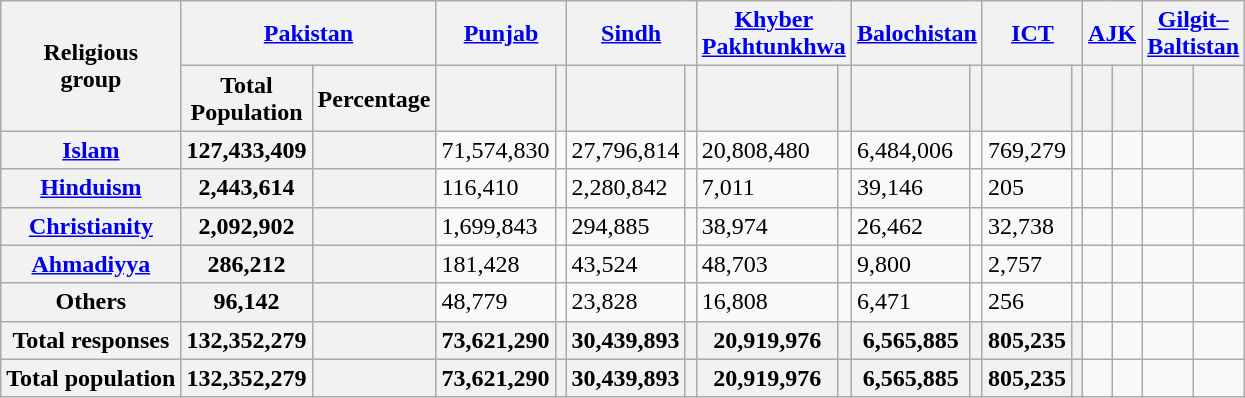<table class="wikitable sortable">
<tr>
<th rowspan="2">Religious<br>group</th>
<th colspan="2"><a href='#'>Pakistan</a></th>
<th colspan="2"><a href='#'>Punjab</a></th>
<th colspan="2"><a href='#'>Sindh</a></th>
<th colspan="2"><a href='#'>Khyber<br>Pakhtunkhwa</a></th>
<th colspan="2"><a href='#'>Balochistan</a></th>
<th colspan="2"><a href='#'>ICT</a></th>
<th colspan="2"><a href='#'>AJK</a></th>
<th colspan="2"><a href='#'>Gilgit–<br>Baltistan</a></th>
</tr>
<tr>
<th>Total<br>Population</th>
<th>Percentage</th>
<th><a href='#'></a></th>
<th></th>
<th></th>
<th></th>
<th></th>
<th></th>
<th></th>
<th></th>
<th></th>
<th></th>
<th></th>
<th></th>
<th></th>
<th></th>
</tr>
<tr>
<th><a href='#'>Islam</a> </th>
<th>127,433,409</th>
<th></th>
<td>71,574,830</td>
<td></td>
<td>27,796,814</td>
<td></td>
<td>20,808,480</td>
<td></td>
<td>6,484,006</td>
<td></td>
<td>769,279</td>
<td></td>
<td></td>
<td></td>
<td></td>
<td></td>
</tr>
<tr>
<th><a href='#'>Hinduism</a> </th>
<th>2,443,614</th>
<th></th>
<td>116,410</td>
<td></td>
<td>2,280,842</td>
<td></td>
<td>7,011</td>
<td></td>
<td>39,146</td>
<td></td>
<td>205</td>
<td></td>
<td></td>
<td></td>
<td></td>
<td></td>
</tr>
<tr>
<th><a href='#'>Christianity</a> </th>
<th>2,092,902</th>
<th></th>
<td>1,699,843</td>
<td></td>
<td>294,885</td>
<td></td>
<td>38,974</td>
<td></td>
<td>26,462</td>
<td></td>
<td>32,738</td>
<td></td>
<td></td>
<td></td>
<td></td>
<td></td>
</tr>
<tr>
<th><a href='#'>Ahmadiyya</a> </th>
<th>286,212</th>
<th></th>
<td>181,428</td>
<td></td>
<td>43,524</td>
<td></td>
<td>48,703</td>
<td></td>
<td>9,800</td>
<td></td>
<td>2,757</td>
<td></td>
<td></td>
<td></td>
<td></td>
<td></td>
</tr>
<tr>
<th>Others</th>
<th>96,142</th>
<th></th>
<td>48,779</td>
<td></td>
<td>23,828</td>
<td></td>
<td>16,808</td>
<td></td>
<td>6,471</td>
<td></td>
<td>256</td>
<td></td>
<td></td>
<td></td>
<td></td>
<td></td>
</tr>
<tr>
<th>Total responses</th>
<th>132,352,279</th>
<th></th>
<th>73,621,290</th>
<th></th>
<th>30,439,893</th>
<th></th>
<th>20,919,976</th>
<th></th>
<th>6,565,885</th>
<th></th>
<th>805,235</th>
<th></th>
<td></td>
<td></td>
<td></td>
<td></td>
</tr>
<tr>
<th>Total population</th>
<th>132,352,279</th>
<th></th>
<th>73,621,290</th>
<th></th>
<th>30,439,893</th>
<th></th>
<th>20,919,976</th>
<th></th>
<th>6,565,885</th>
<th></th>
<th>805,235</th>
<th></th>
<td></td>
<td></td>
<td></td>
<td></td>
</tr>
</table>
